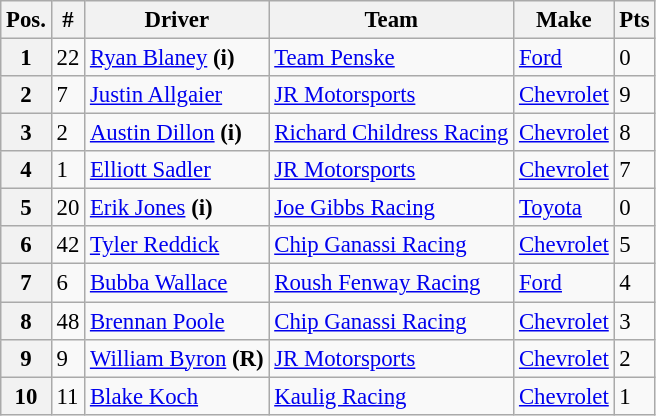<table class="wikitable" style="font-size:95%">
<tr>
<th>Pos.</th>
<th>#</th>
<th>Driver</th>
<th>Team</th>
<th>Make</th>
<th>Pts</th>
</tr>
<tr>
<th>1</th>
<td>22</td>
<td><a href='#'>Ryan Blaney</a> <strong>(i)</strong></td>
<td><a href='#'>Team Penske</a></td>
<td><a href='#'>Ford</a></td>
<td>0</td>
</tr>
<tr>
<th>2</th>
<td>7</td>
<td><a href='#'>Justin Allgaier</a></td>
<td><a href='#'>JR Motorsports</a></td>
<td><a href='#'>Chevrolet</a></td>
<td>9</td>
</tr>
<tr>
<th>3</th>
<td>2</td>
<td><a href='#'>Austin Dillon</a> <strong>(i)</strong></td>
<td><a href='#'>Richard Childress Racing</a></td>
<td><a href='#'>Chevrolet</a></td>
<td>8</td>
</tr>
<tr>
<th>4</th>
<td>1</td>
<td><a href='#'>Elliott Sadler</a></td>
<td><a href='#'>JR Motorsports</a></td>
<td><a href='#'>Chevrolet</a></td>
<td>7</td>
</tr>
<tr>
<th>5</th>
<td>20</td>
<td><a href='#'>Erik Jones</a> <strong>(i)</strong></td>
<td><a href='#'>Joe Gibbs Racing</a></td>
<td><a href='#'>Toyota</a></td>
<td>0</td>
</tr>
<tr>
<th>6</th>
<td>42</td>
<td><a href='#'>Tyler Reddick</a></td>
<td><a href='#'>Chip Ganassi Racing</a></td>
<td><a href='#'>Chevrolet</a></td>
<td>5</td>
</tr>
<tr>
<th>7</th>
<td>6</td>
<td><a href='#'>Bubba Wallace</a></td>
<td><a href='#'>Roush Fenway Racing</a></td>
<td><a href='#'>Ford</a></td>
<td>4</td>
</tr>
<tr>
<th>8</th>
<td>48</td>
<td><a href='#'>Brennan Poole</a></td>
<td><a href='#'>Chip Ganassi Racing</a></td>
<td><a href='#'>Chevrolet</a></td>
<td>3</td>
</tr>
<tr>
<th>9</th>
<td>9</td>
<td><a href='#'>William Byron</a> <strong>(R)</strong></td>
<td><a href='#'>JR Motorsports</a></td>
<td><a href='#'>Chevrolet</a></td>
<td>2</td>
</tr>
<tr>
<th>10</th>
<td>11</td>
<td><a href='#'>Blake Koch</a></td>
<td><a href='#'>Kaulig Racing</a></td>
<td><a href='#'>Chevrolet</a></td>
<td>1</td>
</tr>
</table>
